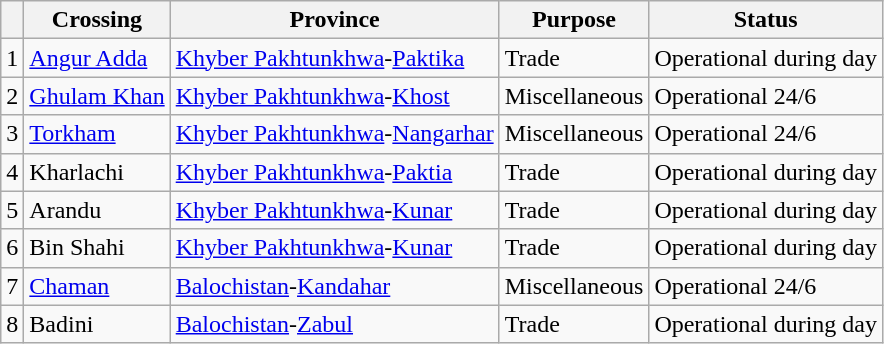<table class="wikitable">
<tr>
<th></th>
<th>Crossing</th>
<th>Province</th>
<th>Purpose</th>
<th>Status</th>
</tr>
<tr>
<td>1</td>
<td><a href='#'>Angur Adda</a></td>
<td><a href='#'>Khyber Pakhtunkhwa</a>-<a href='#'>Paktika</a></td>
<td>Trade</td>
<td>Operational during day</td>
</tr>
<tr>
<td>2</td>
<td><a href='#'>Ghulam Khan</a></td>
<td><a href='#'>Khyber Pakhtunkhwa</a>-<a href='#'>Khost</a></td>
<td>Miscellaneous</td>
<td>Operational 24/6</td>
</tr>
<tr>
<td>3</td>
<td><a href='#'>Torkham</a></td>
<td><a href='#'>Khyber Pakhtunkhwa</a>-<a href='#'>Nangarhar</a></td>
<td>Miscellaneous</td>
<td>Operational 24/6</td>
</tr>
<tr>
<td>4</td>
<td>Kharlachi</td>
<td><a href='#'>Khyber Pakhtunkhwa</a>-<a href='#'>Paktia</a></td>
<td>Trade</td>
<td>Operational during day</td>
</tr>
<tr>
<td>5</td>
<td>Arandu</td>
<td><a href='#'>Khyber Pakhtunkhwa</a>-<a href='#'>Kunar</a></td>
<td>Trade</td>
<td>Operational during day</td>
</tr>
<tr>
<td>6</td>
<td>Bin Shahi</td>
<td><a href='#'>Khyber Pakhtunkhwa</a>-<a href='#'>Kunar</a></td>
<td>Trade</td>
<td>Operational during day</td>
</tr>
<tr>
<td>7</td>
<td><a href='#'>Chaman</a></td>
<td><a href='#'>Balochistan</a>-<a href='#'>Kandahar</a></td>
<td>Miscellaneous</td>
<td>Operational 24/6</td>
</tr>
<tr>
<td>8</td>
<td>Badini</td>
<td><a href='#'>Balochistan</a>-<a href='#'>Zabul</a></td>
<td>Trade</td>
<td>Operational during day</td>
</tr>
</table>
